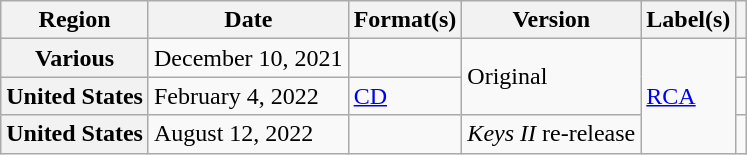<table class="wikitable sortable plainrowheaders">
<tr>
<th scope="col">Region</th>
<th scope="col">Date</th>
<th scope="col">Format(s)</th>
<th scope="col">Version</th>
<th scope="col">Label(s)</th>
<th scope="col"></th>
</tr>
<tr>
<th scope="row">Various</th>
<td>December 10, 2021</td>
<td></td>
<td rowspan="2">Original</td>
<td rowspan="3"><a href='#'>RCA</a></td>
<td></td>
</tr>
<tr>
<th scope="row">United States</th>
<td>February 4, 2022</td>
<td><a href='#'>CD</a></td>
<td></td>
</tr>
<tr>
<th scope="row">United States</th>
<td>August 12, 2022</td>
<td></td>
<td><em>Keys II</em> re-release</td>
<td></td>
</tr>
</table>
